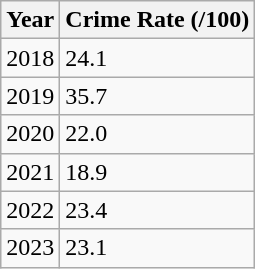<table class="wikitable">
<tr>
<th>Year</th>
<th>Crime Rate (/100)</th>
</tr>
<tr>
<td>2018</td>
<td>24.1</td>
</tr>
<tr>
<td>2019</td>
<td>35.7</td>
</tr>
<tr>
<td>2020</td>
<td>22.0</td>
</tr>
<tr>
<td>2021</td>
<td>18.9</td>
</tr>
<tr>
<td>2022</td>
<td>23.4</td>
</tr>
<tr>
<td>2023</td>
<td>23.1</td>
</tr>
</table>
